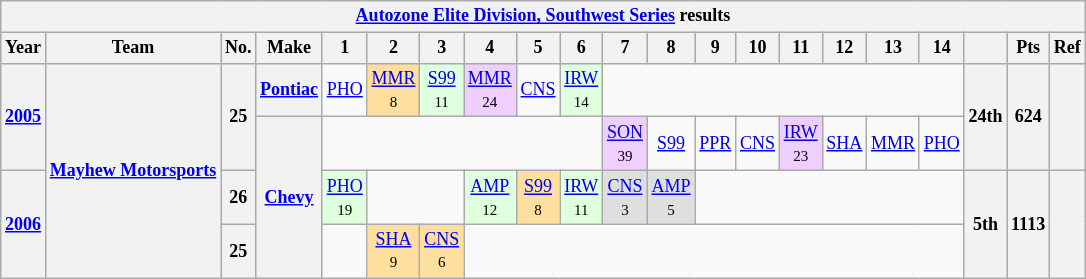<table class="wikitable" style="text-align:center; font-size:75%">
<tr>
<th colspan=23><a href='#'>Autozone Elite Division, Southwest Series</a> results</th>
</tr>
<tr>
<th>Year</th>
<th>Team</th>
<th>No.</th>
<th>Make</th>
<th>1</th>
<th>2</th>
<th>3</th>
<th>4</th>
<th>5</th>
<th>6</th>
<th>7</th>
<th>8</th>
<th>9</th>
<th>10</th>
<th>11</th>
<th>12</th>
<th>13</th>
<th>14</th>
<th></th>
<th>Pts</th>
<th>Ref</th>
</tr>
<tr>
<th rowspan=2><a href='#'>2005</a></th>
<th rowspan=4><a href='#'>Mayhew Motorsports</a></th>
<th rowspan=2>25</th>
<th><a href='#'>Pontiac</a></th>
<td><a href='#'>PHO</a></td>
<td style="background:#FFDF9F;"><a href='#'>MMR</a><br><small>8</small></td>
<td style="background:#DFFFDF;"><a href='#'>S99</a><br><small>11</small></td>
<td style="background:#EFCFFF;"><a href='#'>MMR</a><br><small>24</small></td>
<td><a href='#'>CNS</a></td>
<td style="background:#DFFFDF;"><a href='#'>IRW</a><br><small>14</small></td>
<td colspan=8></td>
<th rowspan=2>24th</th>
<th rowspan=2>624</th>
<th rowspan=2></th>
</tr>
<tr>
<th rowspan=3><a href='#'>Chevy</a></th>
<td colspan=6></td>
<td style="background:#EFCFFF;"><a href='#'>SON</a><br><small>39</small></td>
<td><a href='#'>S99</a></td>
<td><a href='#'>PPR</a></td>
<td><a href='#'>CNS</a></td>
<td style="background:#EFCFFF;"><a href='#'>IRW</a><br><small>23</small></td>
<td><a href='#'>SHA</a></td>
<td><a href='#'>MMR</a></td>
<td><a href='#'>PHO</a></td>
</tr>
<tr>
<th rowspan=2><a href='#'>2006</a></th>
<th>26</th>
<td style="background:#DFFFDF;"><a href='#'>PHO</a><br><small>19</small></td>
<td colspan=2></td>
<td style="background:#DFFFDF;"><a href='#'>AMP</a><br><small>12</small></td>
<td style="background:#FFDF9F;"><a href='#'>S99</a><br><small>8</small></td>
<td style="background:#DFFFDF;"><a href='#'>IRW</a><br><small>11</small></td>
<td style="background:#DFDFDF;"><a href='#'>CNS</a><br><small>3</small></td>
<td style="background:#DFDFDF;"><a href='#'>AMP</a><br><small>5</small></td>
<td colspan=6></td>
<th rowspan=2>5th</th>
<th rowspan=2>1113</th>
<th rowspan=2></th>
</tr>
<tr>
<th>25</th>
<td></td>
<td style="background:#FFDF9F;"><a href='#'>SHA</a><br><small>9</small></td>
<td style="background:#FFDF9F;"><a href='#'>CNS</a><br><small>6</small></td>
<td colspan=11></td>
</tr>
</table>
